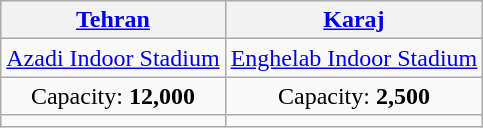<table class="wikitable" style="text-align:center;">
<tr>
<th><a href='#'>Tehran</a></th>
<th><a href='#'>Karaj</a></th>
</tr>
<tr>
<td><a href='#'>Azadi Indoor Stadium</a></td>
<td><a href='#'>Enghelab Indoor Stadium</a></td>
</tr>
<tr>
<td>Capacity: <strong>12,000</strong></td>
<td>Capacity: <strong>2,500</strong></td>
</tr>
<tr>
<td></td>
<td></td>
</tr>
</table>
